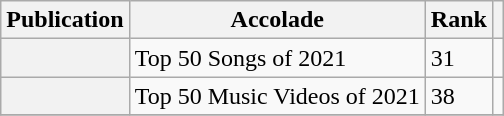<table class="sortable wikitable plainrowheaders  mw-collapsible">
<tr>
<th scope="col">Publication</th>
<th scope="col" class="unsortable">Accolade</th>
<th scope="col">Rank</th>
<th scope="col" class="unsortable"></th>
</tr>
<tr>
<th scope="row"><em></em></th>
<td>Top 50 Songs of 2021</td>
<td>31</td>
<td></td>
</tr>
<tr>
<th scope="row"><em></em></th>
<td>Top 50 Music Videos of 2021</td>
<td>38</td>
<td></td>
</tr>
<tr>
</tr>
</table>
